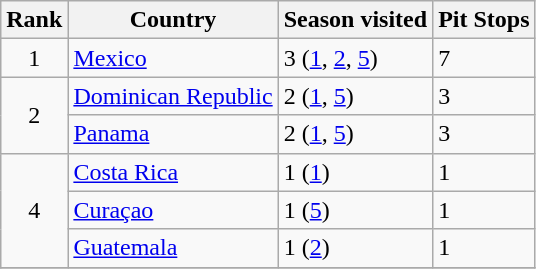<table class="wikitable">
<tr>
<th>Rank</th>
<th>Country</th>
<th>Season visited</th>
<th>Pit Stops</th>
</tr>
<tr>
<td style="text-align:center;">1</td>
<td><a href='#'>Mexico</a></td>
<td>3 (<a href='#'>1</a>, <a href='#'>2</a>, <a href='#'>5</a>)</td>
<td>7</td>
</tr>
<tr>
<td style="text-align:center;" rowspan="2">2</td>
<td><a href='#'>Dominican Republic</a></td>
<td>2 (<a href='#'>1</a>, <a href='#'>5</a>)</td>
<td>3</td>
</tr>
<tr>
<td><a href='#'>Panama</a></td>
<td>2 (<a href='#'>1</a>, <a href='#'>5</a>)</td>
<td>3</td>
</tr>
<tr>
<td style="text-align:center;" rowspan="3">4</td>
<td><a href='#'>Costa Rica</a></td>
<td>1 (<a href='#'>1</a>)</td>
<td>1</td>
</tr>
<tr>
<td><a href='#'>Curaçao</a></td>
<td>1 (<a href='#'>5</a>)</td>
<td>1</td>
</tr>
<tr>
<td><a href='#'>Guatemala</a></td>
<td>1 (<a href='#'>2</a>)</td>
<td>1</td>
</tr>
<tr>
</tr>
</table>
